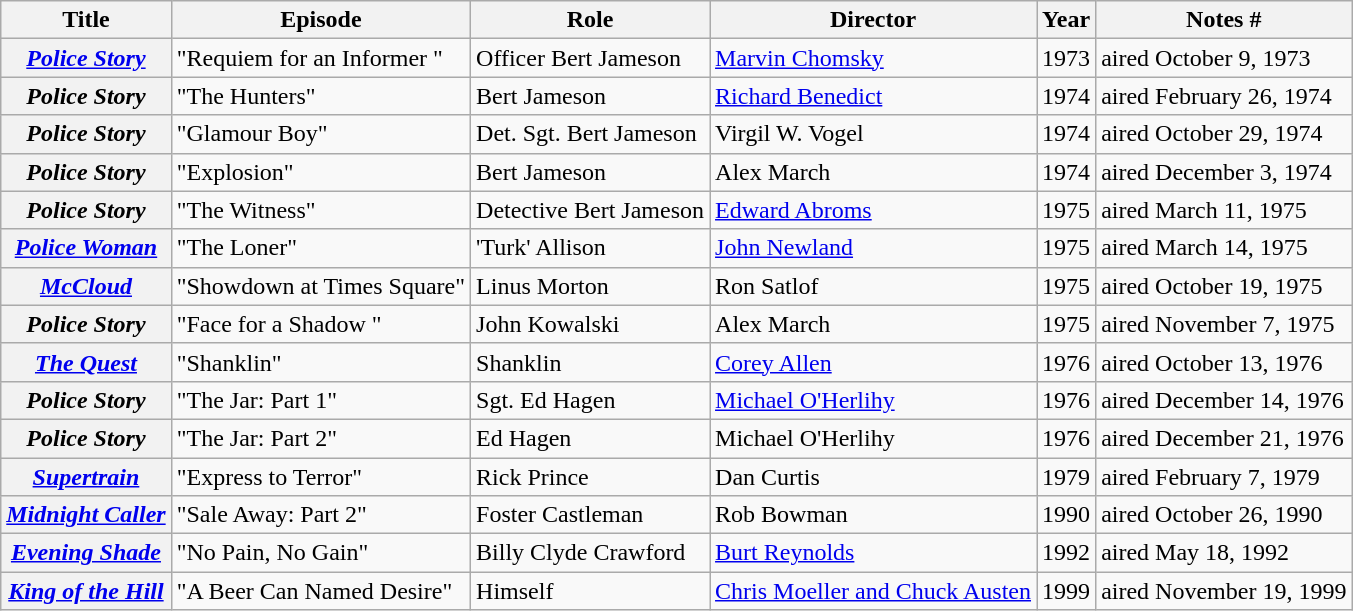<table class="wikitable plainrowheaders sortable">
<tr>
<th scope="col">Title</th>
<th scope="col">Episode</th>
<th scope="col">Role</th>
<th scope="col">Director</th>
<th scope="col">Year</th>
<th scope="col" class="unsortable">Notes #</th>
</tr>
<tr>
<th scope="row"><em><a href='#'>Police Story</a></em></th>
<td>"Requiem for an Informer "</td>
<td>Officer Bert Jameson</td>
<td><a href='#'>Marvin Chomsky</a></td>
<td>1973</td>
<td>aired October 9, 1973</td>
</tr>
<tr>
<th scope="row"><em>Police Story</em></th>
<td>"The Hunters"</td>
<td>Bert Jameson</td>
<td><a href='#'>Richard Benedict</a></td>
<td>1974</td>
<td>aired February 26, 1974</td>
</tr>
<tr>
<th scope="row"><em>Police Story</em></th>
<td>"Glamour Boy"</td>
<td>Det. Sgt. Bert Jameson</td>
<td>Virgil W. Vogel</td>
<td>1974</td>
<td>aired October 29, 1974</td>
</tr>
<tr>
<th scope="row"><em>Police Story</em></th>
<td>"Explosion"</td>
<td>Bert Jameson</td>
<td>Alex March</td>
<td>1974</td>
<td>aired December 3, 1974</td>
</tr>
<tr>
<th scope="row"><em>Police Story</em></th>
<td>"The Witness"</td>
<td>Detective Bert Jameson</td>
<td><a href='#'>Edward Abroms</a></td>
<td>1975</td>
<td>aired March 11, 1975</td>
</tr>
<tr>
<th scope="row"><em><a href='#'>Police Woman</a></em></th>
<td>"The Loner"</td>
<td>'Turk' Allison</td>
<td><a href='#'>John Newland</a></td>
<td>1975</td>
<td>aired March 14, 1975</td>
</tr>
<tr>
<th scope="row"><em><a href='#'>McCloud</a></em></th>
<td>"Showdown at Times Square"</td>
<td>Linus Morton</td>
<td>Ron Satlof</td>
<td>1975</td>
<td>aired October 19, 1975</td>
</tr>
<tr>
<th scope="row"><em>Police Story</em></th>
<td>"Face for a Shadow "</td>
<td>John Kowalski</td>
<td>Alex March</td>
<td>1975</td>
<td>aired November 7, 1975</td>
</tr>
<tr>
<th scope="row"><em><a href='#'>The Quest</a></em></th>
<td>"Shanklin"</td>
<td>Shanklin</td>
<td><a href='#'>Corey Allen</a></td>
<td>1976</td>
<td>aired October 13, 1976</td>
</tr>
<tr>
<th scope="row"><em>Police Story</em></th>
<td>"The Jar: Part 1"</td>
<td>Sgt. Ed Hagen</td>
<td><a href='#'>Michael O'Herlihy</a></td>
<td>1976</td>
<td>aired December 14, 1976</td>
</tr>
<tr>
<th scope="row"><em>Police Story</em></th>
<td>"The Jar: Part 2"</td>
<td>Ed Hagen</td>
<td>Michael O'Herlihy</td>
<td>1976</td>
<td>aired December 21, 1976</td>
</tr>
<tr>
<th scope="row"><em><a href='#'>Supertrain</a></em></th>
<td>"Express to Terror"</td>
<td>Rick Prince</td>
<td>Dan Curtis</td>
<td>1979</td>
<td>aired February 7, 1979</td>
</tr>
<tr>
<th scope="row"><em><a href='#'>Midnight Caller</a> </em></th>
<td>"Sale Away: Part 2"</td>
<td>Foster Castleman</td>
<td>Rob Bowman</td>
<td>1990</td>
<td>aired October 26, 1990</td>
</tr>
<tr>
<th scope="row"><em><a href='#'>Evening Shade</a></em></th>
<td>"No Pain, No Gain"</td>
<td>Billy Clyde Crawford</td>
<td><a href='#'>Burt Reynolds</a></td>
<td>1992</td>
<td>aired May 18, 1992</td>
</tr>
<tr>
<th scope="row"><em><a href='#'>King of the Hill</a></em></th>
<td>"A Beer Can Named Desire"</td>
<td>Himself</td>
<td><a href='#'>Chris Moeller and Chuck Austen</a></td>
<td>1999</td>
<td>aired November 19, 1999</td>
</tr>
</table>
